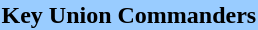<table style="align:left; margin-left:1em">
<tr>
<th bgcolor="#99ccff">Key Union Commanders</th>
</tr>
<tr>
<td></td>
</tr>
</table>
